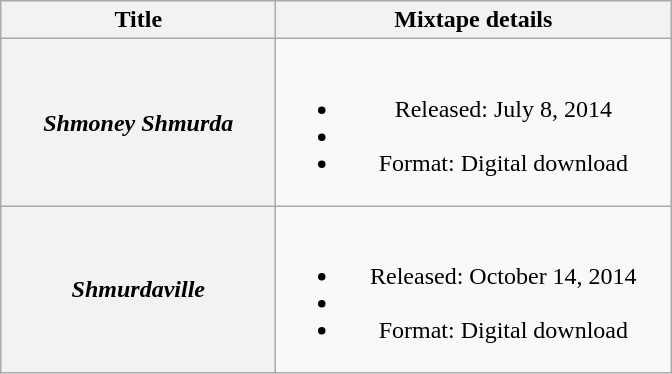<table class="wikitable plainrowheaders" style="text-align:center;">
<tr>
<th scope="col" style="width:11em;">Title</th>
<th scope="col" style="width:16em;">Mixtape details</th>
</tr>
<tr>
<th scope="row"><em>Shmoney Shmurda</em></th>
<td><br><ul><li>Released: July 8, 2014</li><li></li><li>Format: Digital download</li></ul></td>
</tr>
<tr>
<th scope="row"><em>Shmurdaville</em></th>
<td><br><ul><li>Released: October 14, 2014</li><li></li><li>Format: Digital download</li></ul></td>
</tr>
</table>
